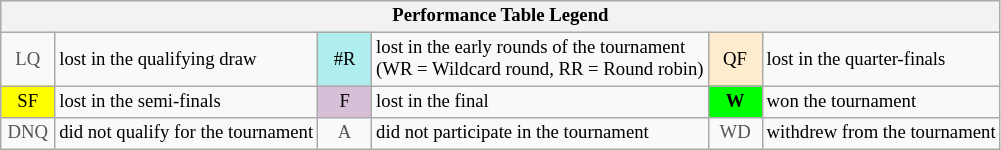<table class="wikitable" style="font-size:78%;">
<tr style="background:#efefef;">
<th colspan="6">Performance Table Legend</th>
</tr>
<tr>
<td style="color:#555555; text-align:center; width:30px;">LQ</td>
<td>lost in the qualifying draw</td>
<td style="text-align:center; background:#afeeee;">#R</td>
<td>lost in the early rounds of the tournament<br>(WR = Wildcard round, RR = Round robin)</td>
<td style="text-align:center; background:#ffebcd;">QF</td>
<td>lost in the quarter-finals</td>
</tr>
<tr>
<td style="text-align:center; background:yellow;">SF</td>
<td>lost in the semi-finals</td>
<td style="text-align:center; background:thistle;">F</td>
<td>lost in the final</td>
<td style="text-align:center; background:#0f0;"><strong>W</strong></td>
<td>won the tournament</td>
</tr>
<tr>
<td style="color:#555555; text-align:center; width:30px;">DNQ</td>
<td>did not qualify for the tournament</td>
<td style="color:#555555; text-align:center; width:30px;">A</td>
<td>did not participate in the tournament</td>
<td style="color:#555555; text-align:center; width:30px;">WD</td>
<td>withdrew from the tournament</td>
</tr>
</table>
